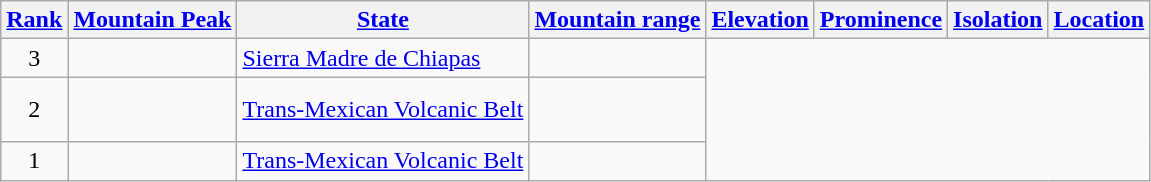<table class="wikitable sortable">
<tr>
<th><a href='#'>Rank</a></th>
<th><a href='#'>Mountain Peak</a></th>
<th><a href='#'>State</a></th>
<th><a href='#'>Mountain range</a></th>
<th><a href='#'>Elevation</a></th>
<th><a href='#'>Prominence</a></th>
<th><a href='#'>Isolation</a></th>
<th><a href='#'>Location</a></th>
</tr>
<tr>
<td align=center>3<br></td>
<td><br></td>
<td><a href='#'>Sierra Madre de Chiapas</a><br></td>
<td></td>
</tr>
<tr>
<td align=center>2<br></td>
<td><br><br></td>
<td><a href='#'>Trans-Mexican Volcanic Belt</a><br></td>
<td></td>
</tr>
<tr>
<td align=center>1<br></td>
<td><br></td>
<td><a href='#'>Trans-Mexican Volcanic Belt</a><br></td>
<td></td>
</tr>
</table>
